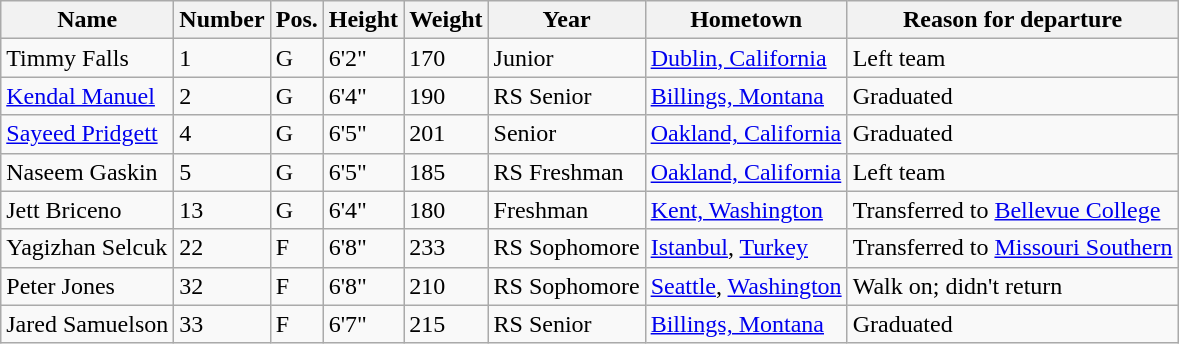<table class="wikitable sortable" border="1">
<tr>
<th>Name</th>
<th>Number</th>
<th>Pos.</th>
<th>Height</th>
<th>Weight</th>
<th>Year</th>
<th>Hometown</th>
<th class="unsortable">Reason for departure</th>
</tr>
<tr>
<td>Timmy Falls</td>
<td>1</td>
<td>G</td>
<td>6'2"</td>
<td>170</td>
<td>Junior</td>
<td><a href='#'>Dublin, California</a></td>
<td>Left team</td>
</tr>
<tr>
<td><a href='#'>Kendal Manuel</a></td>
<td>2</td>
<td>G</td>
<td>6'4"</td>
<td>190</td>
<td>RS Senior</td>
<td><a href='#'>Billings, Montana</a></td>
<td>Graduated</td>
</tr>
<tr>
<td><a href='#'>Sayeed Pridgett</a></td>
<td>4</td>
<td>G</td>
<td>6'5"</td>
<td>201</td>
<td>Senior</td>
<td><a href='#'>Oakland, California</a></td>
<td>Graduated</td>
</tr>
<tr>
<td>Naseem Gaskin</td>
<td>5</td>
<td>G</td>
<td>6'5"</td>
<td>185</td>
<td>RS Freshman</td>
<td><a href='#'>Oakland, California</a></td>
<td>Left team</td>
</tr>
<tr>
<td>Jett Briceno</td>
<td>13</td>
<td>G</td>
<td>6'4"</td>
<td>180</td>
<td>Freshman</td>
<td><a href='#'>Kent, Washington</a></td>
<td>Transferred to <a href='#'>Bellevue College</a></td>
</tr>
<tr>
<td>Yagizhan Selcuk</td>
<td>22</td>
<td>F</td>
<td>6'8"</td>
<td>233</td>
<td>RS Sophomore</td>
<td><a href='#'>Istanbul</a>, <a href='#'>Turkey</a></td>
<td>Transferred to <a href='#'>Missouri Southern</a></td>
</tr>
<tr>
<td>Peter Jones</td>
<td>32</td>
<td>F</td>
<td>6'8"</td>
<td>210</td>
<td>RS Sophomore</td>
<td><a href='#'>Seattle</a>, <a href='#'>Washington</a></td>
<td>Walk on; didn't return</td>
</tr>
<tr>
<td>Jared Samuelson</td>
<td>33</td>
<td>F</td>
<td>6'7"</td>
<td>215</td>
<td>RS Senior</td>
<td><a href='#'>Billings, Montana</a></td>
<td>Graduated</td>
</tr>
</table>
